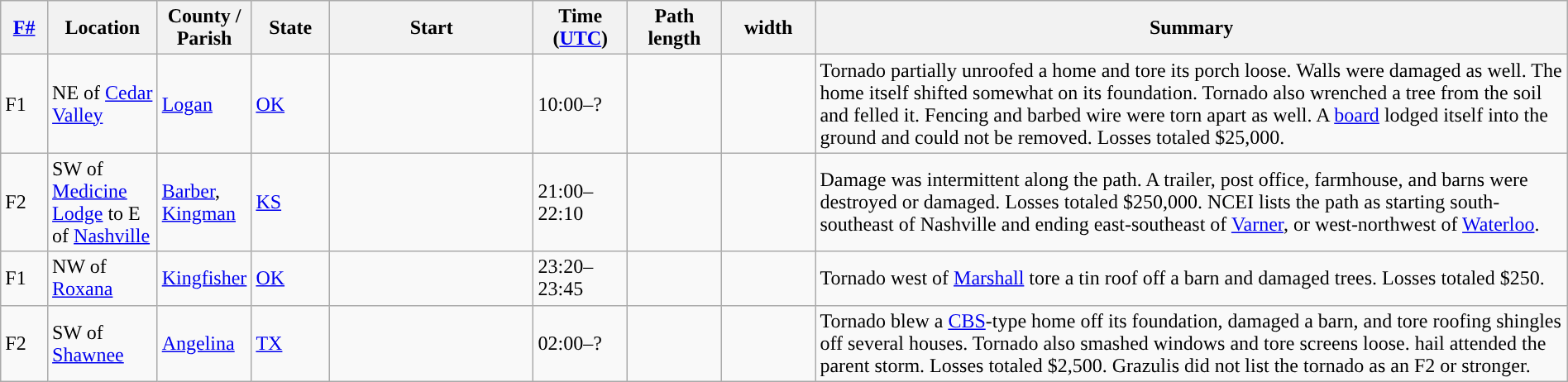<table class="wikitable sortable" style="width:100%;">
<tr>
<th scope="col"  style="width:3%; text-align:center;"><a href='#'>F#</a></th>
<th scope="col"  style="width:7%; text-align:center;" class="unsortable">Location</th>
<th scope="col"  style="width:6%; text-align:center;" class="unsortable">County / Parish</th>
<th scope="col"  style="width:5%; text-align:center;">State</th>
<th scope="col" text-align:center;">Start<br></th>
<th scope="col"  style="width:6%; text-align:center;">Time (<a href='#'>UTC</a>)</th>
<th scope="col"  style="width:6%; text-align:center;">Path length</th>
<th scope="col"  style="width:6%; text-align:center;"> width</th>
<th scope="col" class="unsortable" style="width:48%; text-align:center;">Summary</th>
</tr>
<tr>
<td>F1</td>
<td>NE of <a href='#'>Cedar Valley</a></td>
<td><a href='#'>Logan</a></td>
<td><a href='#'>OK</a></td>
<td></td>
<td>10:00–?</td>
<td></td>
<td></td>
<td>Tornado partially unroofed a home and tore its porch loose. Walls were damaged as well. The home itself shifted somewhat on its foundation. Tornado also wrenched a tree from the soil and felled it. Fencing and barbed wire were torn apart as well. A  <a href='#'>board</a> lodged itself into the ground and could not be removed. Losses totaled $25,000.</td>
</tr>
<tr>
<td>F2</td>
<td>SW of <a href='#'>Medicine Lodge</a> to E of <a href='#'>Nashville</a></td>
<td><a href='#'>Barber</a>, <a href='#'>Kingman</a></td>
<td><a href='#'>KS</a></td>
<td></td>
<td>21:00–22:10</td>
<td></td>
<td></td>
<td>Damage was intermittent along the path. A trailer, post office, farmhouse, and barns were destroyed or damaged. Losses totaled $250,000. NCEI lists the path as starting south-southeast of Nashville and ending east-southeast of <a href='#'>Varner</a>, or west-northwest of <a href='#'>Waterloo</a>.</td>
</tr>
<tr>
<td>F1</td>
<td>NW of <a href='#'>Roxana</a></td>
<td><a href='#'>Kingfisher</a></td>
<td><a href='#'>OK</a></td>
<td></td>
<td>23:20–23:45</td>
<td></td>
<td></td>
<td>Tornado west of <a href='#'>Marshall</a> tore a tin roof off a barn and damaged trees. Losses totaled $250.</td>
</tr>
<tr>
<td>F2</td>
<td>SW of <a href='#'>Shawnee</a></td>
<td><a href='#'>Angelina</a></td>
<td><a href='#'>TX</a></td>
<td></td>
<td>02:00–?</td>
<td></td>
<td></td>
<td>Tornado blew a <a href='#'>CBS</a>-type home off its foundation, damaged a barn, and tore roofing shingles off several houses. Tornado also smashed windows and tore screens loose.  hail attended the parent storm. Losses totaled $2,500. Grazulis did not list the tornado as an F2 or stronger.</td>
</tr>
</table>
